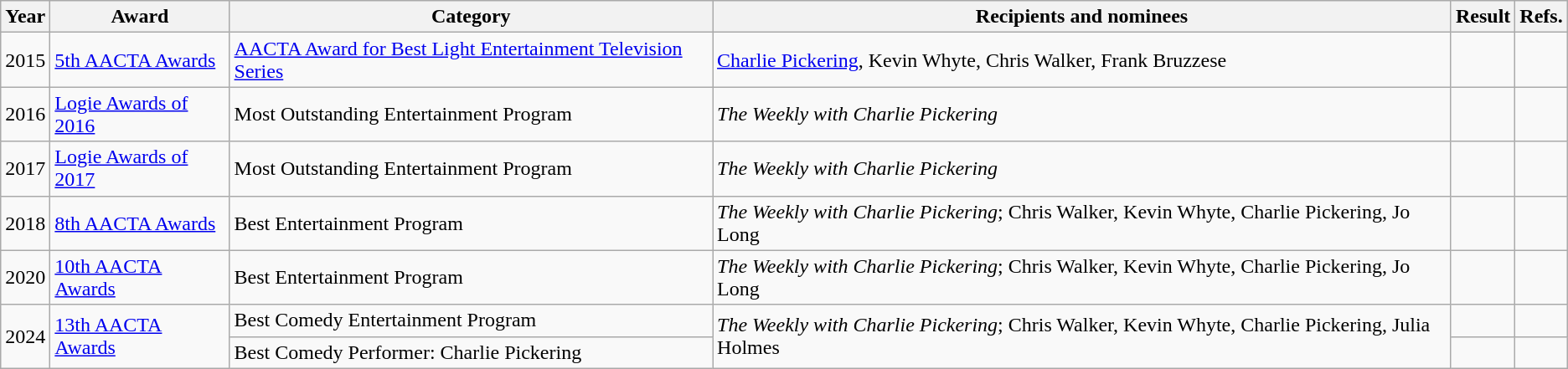<table class="wikitable">
<tr>
<th>Year</th>
<th>Award</th>
<th>Category</th>
<th>Recipients and nominees</th>
<th>Result</th>
<th>Refs.</th>
</tr>
<tr>
<td>2015</td>
<td><a href='#'>5th AACTA Awards</a></td>
<td><a href='#'>AACTA Award for Best Light Entertainment Television Series</a></td>
<td><a href='#'>Charlie Pickering</a>, Kevin Whyte, Chris Walker, Frank Bruzzese</td>
<td></td>
<td></td>
</tr>
<tr>
<td>2016</td>
<td><a href='#'>Logie Awards of 2016</a></td>
<td>Most Outstanding Entertainment Program</td>
<td><em>The Weekly with Charlie Pickering</em></td>
<td></td>
<td></td>
</tr>
<tr>
<td>2017</td>
<td><a href='#'>Logie Awards of 2017</a></td>
<td>Most Outstanding Entertainment Program</td>
<td><em>The Weekly with Charlie Pickering</em></td>
<td></td>
<td></td>
</tr>
<tr>
<td>2018</td>
<td><a href='#'>8th AACTA Awards</a></td>
<td>Best Entertainment Program</td>
<td><em>The Weekly with Charlie Pickering</em>; Chris Walker, Kevin Whyte, Charlie Pickering, Jo Long</td>
<td></td>
<td></td>
</tr>
<tr>
<td>2020</td>
<td><a href='#'>10th AACTA Awards</a></td>
<td>Best Entertainment Program</td>
<td><em>The Weekly with Charlie Pickering</em>; Chris Walker, Kevin Whyte, Charlie Pickering, Jo Long</td>
<td></td>
<td></td>
</tr>
<tr>
<td rowspan="2">2024</td>
<td rowspan="2"><a href='#'>13th AACTA Awards</a></td>
<td>Best Comedy Entertainment Program</td>
<td rowspan="2"><em>The Weekly with Charlie Pickering</em>; Chris Walker, Kevin Whyte, Charlie Pickering, Julia Holmes</td>
<td></td>
<td></td>
</tr>
<tr>
<td>Best Comedy Performer: Charlie Pickering</td>
<td></td>
<td></td>
</tr>
</table>
